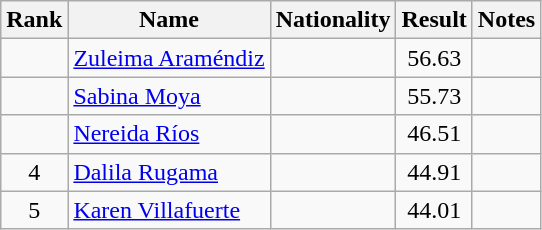<table class="wikitable sortable" style="text-align:center">
<tr>
<th>Rank</th>
<th>Name</th>
<th>Nationality</th>
<th>Result</th>
<th>Notes</th>
</tr>
<tr>
<td></td>
<td align=left><a href='#'>Zuleima Araméndiz</a></td>
<td align=left></td>
<td>56.63</td>
<td></td>
</tr>
<tr>
<td></td>
<td align=left><a href='#'>Sabina Moya</a></td>
<td align=left></td>
<td>55.73</td>
<td></td>
</tr>
<tr>
<td></td>
<td align=left><a href='#'>Nereida Ríos</a></td>
<td align=left></td>
<td>46.51</td>
<td></td>
</tr>
<tr>
<td>4</td>
<td align=left><a href='#'>Dalila Rugama</a></td>
<td align=left></td>
<td>44.91</td>
<td></td>
</tr>
<tr>
<td>5</td>
<td align=left><a href='#'>Karen Villafuerte</a></td>
<td align=left></td>
<td>44.01</td>
<td></td>
</tr>
</table>
